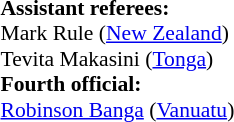<table style="width:100%; font-size:90%;">
<tr>
<td><br><strong>Assistant referees:</strong>
<br>Mark Rule (<a href='#'>New Zealand</a>)
<br>Tevita Makasini (<a href='#'>Tonga</a>)
<br><strong>Fourth official:</strong>
<br><a href='#'>Robinson Banga</a> (<a href='#'>Vanuatu</a>)</td>
</tr>
</table>
